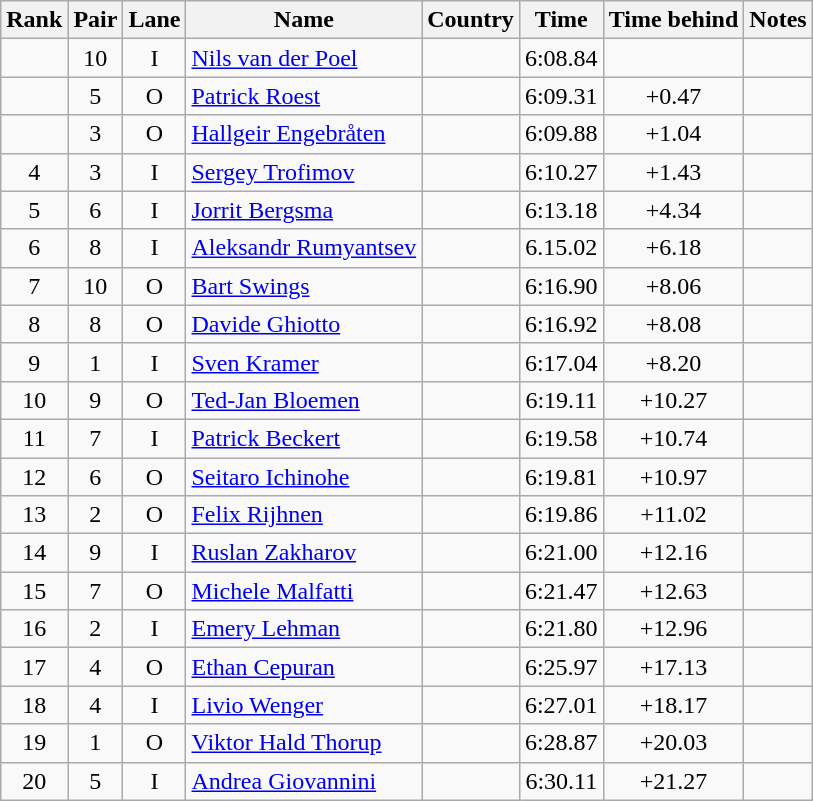<table class="wikitable sortable" style="text-align:center">
<tr>
<th>Rank</th>
<th>Pair</th>
<th>Lane</th>
<th>Name</th>
<th>Country</th>
<th>Time</th>
<th>Time behind</th>
<th>Notes</th>
</tr>
<tr>
<td></td>
<td>10</td>
<td>I</td>
<td align=left><a href='#'>Nils van der Poel</a></td>
<td align=left></td>
<td>6:08.84</td>
<td></td>
<td></td>
</tr>
<tr>
<td></td>
<td>5</td>
<td>O</td>
<td align=left><a href='#'>Patrick Roest</a></td>
<td align=left></td>
<td>6:09.31</td>
<td>+0.47</td>
<td></td>
</tr>
<tr>
<td></td>
<td>3</td>
<td>O</td>
<td align=left><a href='#'>Hallgeir Engebråten</a></td>
<td align=left></td>
<td>6:09.88</td>
<td>+1.04</td>
<td></td>
</tr>
<tr>
<td>4</td>
<td>3</td>
<td>I</td>
<td align=left><a href='#'>Sergey Trofimov</a></td>
<td align=left></td>
<td>6:10.27</td>
<td>+1.43</td>
<td></td>
</tr>
<tr>
<td>5</td>
<td>6</td>
<td>I</td>
<td align=left><a href='#'>Jorrit Bergsma</a></td>
<td align=left></td>
<td>6:13.18</td>
<td>+4.34</td>
<td></td>
</tr>
<tr>
<td>6</td>
<td>8</td>
<td>I</td>
<td align=left><a href='#'>Aleksandr Rumyantsev</a></td>
<td align=left></td>
<td>6.15.02</td>
<td>+6.18</td>
<td></td>
</tr>
<tr>
<td>7</td>
<td>10</td>
<td>O</td>
<td align=left><a href='#'>Bart Swings</a></td>
<td align=left></td>
<td>6:16.90</td>
<td>+8.06</td>
<td></td>
</tr>
<tr>
<td>8</td>
<td>8</td>
<td>O</td>
<td align=left><a href='#'>Davide Ghiotto</a></td>
<td align=left></td>
<td>6:16.92</td>
<td>+8.08</td>
<td></td>
</tr>
<tr>
<td>9</td>
<td>1</td>
<td>I</td>
<td align=left><a href='#'>Sven Kramer</a></td>
<td align=left></td>
<td>6:17.04</td>
<td>+8.20</td>
<td></td>
</tr>
<tr>
<td>10</td>
<td>9</td>
<td>O</td>
<td align=left><a href='#'>Ted-Jan Bloemen</a></td>
<td align=left></td>
<td>6:19.11</td>
<td>+10.27</td>
<td></td>
</tr>
<tr>
<td>11</td>
<td>7</td>
<td>I</td>
<td align=left><a href='#'>Patrick Beckert</a></td>
<td align=left></td>
<td>6:19.58</td>
<td>+10.74</td>
<td></td>
</tr>
<tr>
<td>12</td>
<td>6</td>
<td>O</td>
<td align=left><a href='#'>Seitaro Ichinohe</a></td>
<td align=left></td>
<td>6:19.81</td>
<td>+10.97</td>
<td></td>
</tr>
<tr>
<td>13</td>
<td>2</td>
<td>O</td>
<td align=left><a href='#'>Felix Rijhnen</a></td>
<td align=left></td>
<td>6:19.86</td>
<td>+11.02</td>
<td></td>
</tr>
<tr>
<td>14</td>
<td>9</td>
<td>I</td>
<td align=left><a href='#'>Ruslan Zakharov</a></td>
<td align=left></td>
<td>6:21.00</td>
<td>+12.16</td>
<td></td>
</tr>
<tr>
<td>15</td>
<td>7</td>
<td>O</td>
<td align=left><a href='#'>Michele Malfatti</a></td>
<td align=left></td>
<td>6:21.47</td>
<td>+12.63</td>
<td></td>
</tr>
<tr>
<td>16</td>
<td>2</td>
<td>I</td>
<td align=left><a href='#'>Emery Lehman</a></td>
<td align=left></td>
<td>6:21.80</td>
<td>+12.96</td>
<td></td>
</tr>
<tr>
<td>17</td>
<td>4</td>
<td>O</td>
<td align=left><a href='#'>Ethan Cepuran</a></td>
<td align=left></td>
<td>6:25.97</td>
<td>+17.13</td>
<td></td>
</tr>
<tr>
<td>18</td>
<td>4</td>
<td>I</td>
<td align=left><a href='#'>Livio Wenger</a></td>
<td align=left></td>
<td>6:27.01</td>
<td>+18.17</td>
<td></td>
</tr>
<tr>
<td>19</td>
<td>1</td>
<td>O</td>
<td align=left><a href='#'>Viktor Hald Thorup</a></td>
<td align=left></td>
<td>6:28.87</td>
<td>+20.03</td>
<td></td>
</tr>
<tr>
<td>20</td>
<td>5</td>
<td>I</td>
<td align=left><a href='#'>Andrea Giovannini</a></td>
<td align=left></td>
<td>6:30.11</td>
<td>+21.27</td>
<td></td>
</tr>
</table>
